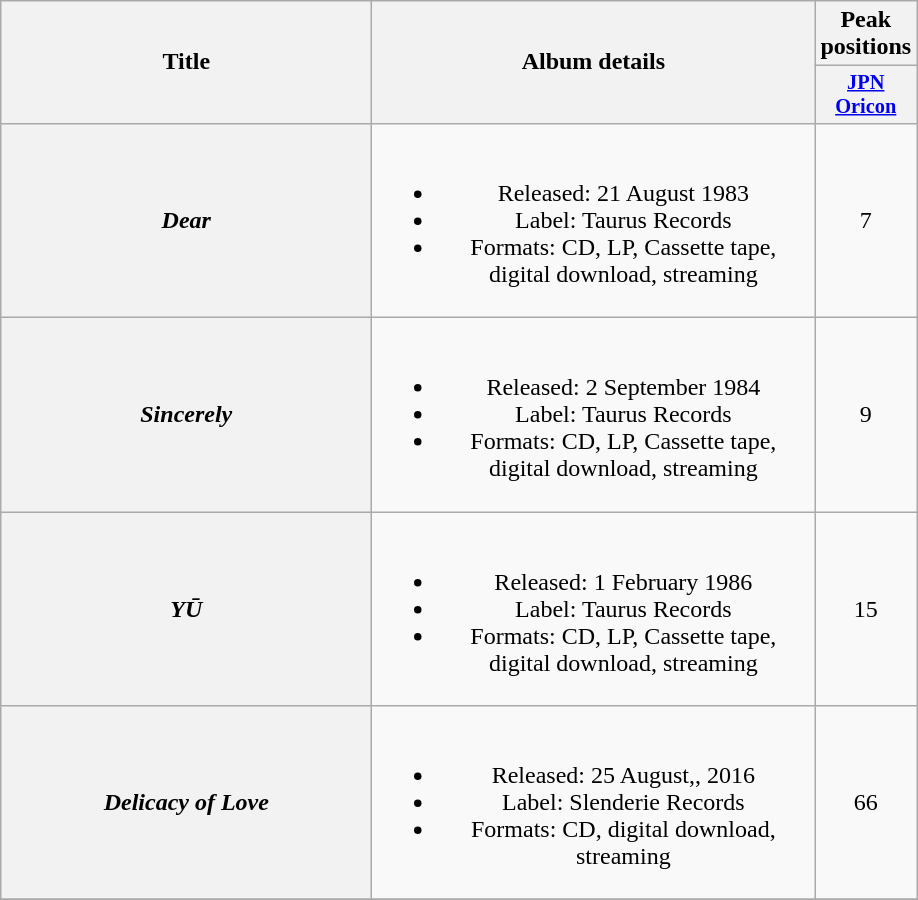<table class="wikitable plainrowheaders" style="text-align:center;">
<tr>
<th style="width:15em;" rowspan="2">Title</th>
<th style="width:18em;" rowspan="2">Album details</th>
<th colspan="1">Peak positions</th>
</tr>
<tr>
<th style="width:3em;font-size:85%"><a href='#'>JPN<br>Oricon</a><br></th>
</tr>
<tr>
<th scope="row"><em>Dear</em></th>
<td><br><ul><li>Released: 21 August 1983</li><li>Label: Taurus Records</li><li>Formats: CD, LP, Cassette tape, digital download, streaming</li></ul></td>
<td>7</td>
</tr>
<tr>
<th scope="row"><em>Sincerely</em></th>
<td><br><ul><li>Released: 2 September 1984</li><li>Label: Taurus Records</li><li>Formats: CD, LP, Cassette tape, digital download, streaming</li></ul></td>
<td>9</td>
</tr>
<tr>
<th scope="row"><em>YŪ</em></th>
<td><br><ul><li>Released: 1 February 1986</li><li>Label: Taurus Records</li><li>Formats: CD, LP, Cassette tape, digital download, streaming</li></ul></td>
<td>15</td>
</tr>
<tr>
<th scope="row"><em>Delicacy of Love</em></th>
<td><br><ul><li>Released: 25 August,, 2016</li><li>Label: Slenderie Records</li><li>Formats: CD, digital download, streaming</li></ul></td>
<td>66</td>
</tr>
<tr>
</tr>
</table>
